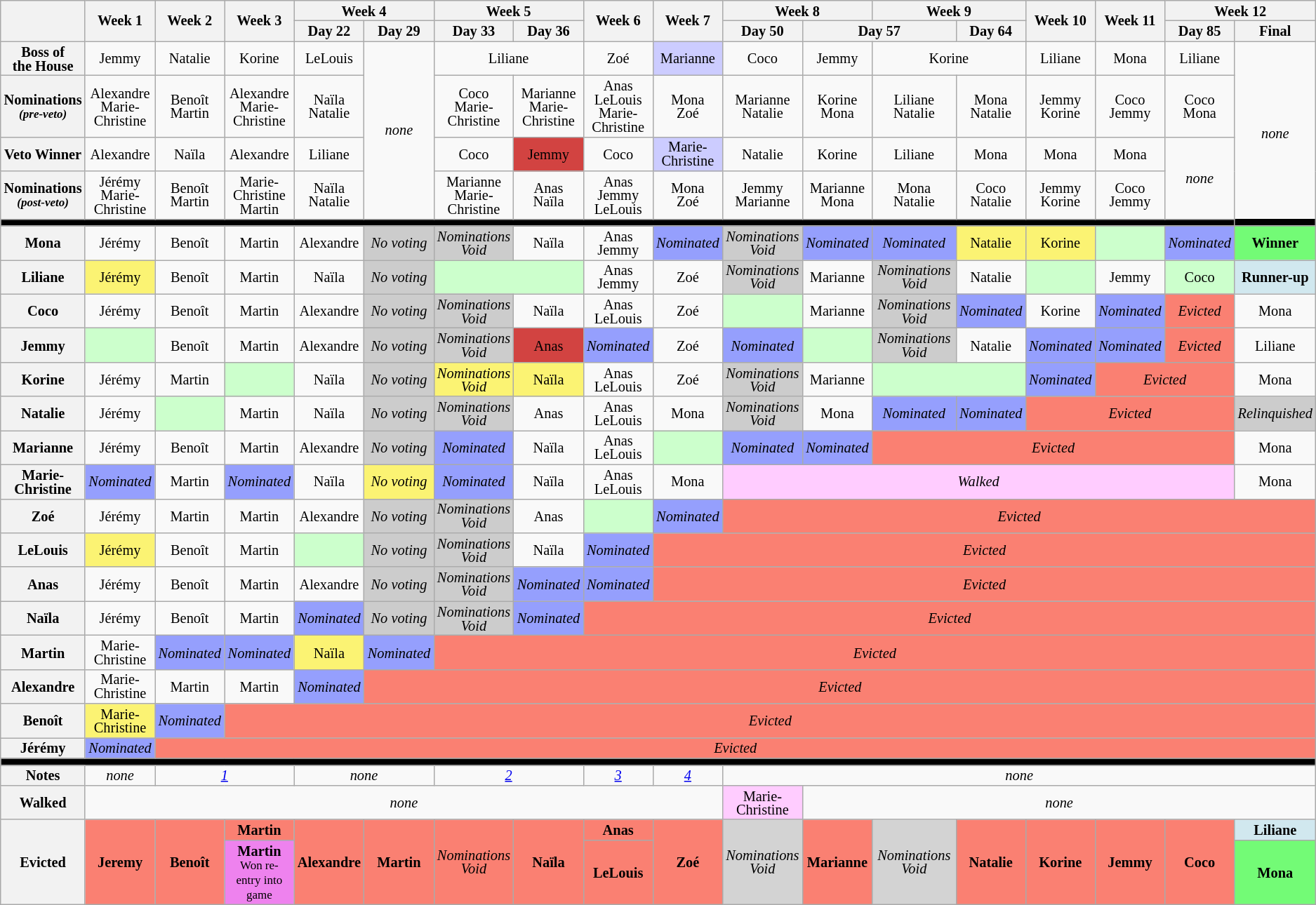<table class="wikitable" style="text-align:center; font-size:85%; line-height:13px;">
<tr>
<th rowspan="2" style="width:5%"></th>
<th rowspan="2" style="width:5%">Week 1</th>
<th rowspan="2" style="width:5%">Week 2</th>
<th rowspan="2" style="width:5%">Week 3</th>
<th colspan="2" style="width:5%">Week 4</th>
<th colspan="2" style="width:5%">Week 5</th>
<th rowspan="2" style="width:5%">Week 6</th>
<th rowspan="2" style="width:5%">Week 7</th>
<th colspan="2" style="width:5%">Week 8</th>
<th colspan="2">Week 9</th>
<th rowspan="2" style="width:5%">Week 10</th>
<th rowspan="2" style="width:5%">Week 11</th>
<th colspan="2" style="width:5%">Week 12</th>
</tr>
<tr>
<th>Day 22</th>
<th>Day 29</th>
<th>Day 33</th>
<th>Day 36</th>
<th>Day 50</th>
<th colspan="2">Day 57</th>
<th>Day 64</th>
<th style="width:5%">Day 85</th>
<th style="width:5%">Final</th>
</tr>
<tr>
<th>Boss of<br>the House</th>
<td>Jemmy</td>
<td>Natalie</td>
<td>Korine</td>
<td>LeLouis</td>
<td rowspan="4"><em>none</em></td>
<td colspan="2">Liliane</td>
<td>Zoé</td>
<td style="background:#ccf">Marianne</td>
<td>Coco</td>
<td>Jemmy</td>
<td colspan="2">Korine</td>
<td>Liliane</td>
<td>Mona</td>
<td>Liliane</td>
<td rowspan="5"><em>none</em></td>
</tr>
<tr>
<th>Nominations<br><small><em>(pre-veto)</em></small></th>
<td>Alexandre<br>Marie-Christine</td>
<td>Benoît<br>Martin</td>
<td>Alexandre<br>Marie-Christine</td>
<td>Naïla<br>Natalie</td>
<td>Coco<br>Marie-Christine</td>
<td>Marianne<br>Marie-Christine</td>
<td>Anas<br>LeLouis<br>Marie-Christine</td>
<td>Mona<br>Zoé</td>
<td>Marianne<br>Natalie</td>
<td>Korine<br>Mona</td>
<td>Liliane<br>Natalie</td>
<td>Mona<br>Natalie</td>
<td>Jemmy<br>Korine</td>
<td>Coco<br>Jemmy</td>
<td>Coco<br>Mona</td>
</tr>
<tr>
<th>Veto Winner</th>
<td>Alexandre</td>
<td>Naïla</td>
<td>Alexandre</td>
<td>Liliane</td>
<td>Coco</td>
<td style="background:#d24341">Jemmy</td>
<td>Coco</td>
<td style="background:#ccf">Marie-Christine</td>
<td>Natalie</td>
<td>Korine</td>
<td>Liliane</td>
<td>Mona</td>
<td>Mona</td>
<td>Mona</td>
<td rowspan="2"><em>none</em></td>
</tr>
<tr>
<th>Nominations<br><small><em>(post-veto)</em></small></th>
<td>Jérémy<br>Marie-Christine</td>
<td>Benoît<br>Martin</td>
<td>Marie-Christine<br>Martin</td>
<td>Naïla<br>Natalie</td>
<td>Marianne<br>Marie-Christine</td>
<td>Anas<br>Naïla</td>
<td>Anas<br>Jemmy<br>LeLouis</td>
<td>Mona<br>Zoé</td>
<td>Jemmy<br>Marianne</td>
<td>Marianne<br>Mona</td>
<td>Mona<br>Natalie</td>
<td>Coco<br>Natalie</td>
<td>Jemmy<br>Korine</td>
<td>Coco<br>Jemmy</td>
</tr>
<tr>
<th colspan="18" style="background:#000"></th>
</tr>
<tr>
<th><strong>Mona</strong></th>
<td>Jérémy</td>
<td>Benoît</td>
<td>Martin</td>
<td>Alexandre</td>
<td style="background:#ccc"><em>No voting</em></td>
<td style="background:#ccc"><em>Nominations Void</em></td>
<td>Naïla</td>
<td>Anas<br>Jemmy</td>
<td style="background:#959ffd"><em>Nominated</em></td>
<td style="background:#ccc"><em>Nominations Void</em></td>
<td style="background:#959ffd"><em>Nominated</em></td>
<td style="background:#959ffd"><em>Nominated</em></td>
<td style="background:#FBF373">Natalie</td>
<td style="background:#FBF373">Korine</td>
<td style="background:#cfc"><em><br></em></td>
<td style="background:#959ffd"><em>Nominated</em></td>
<td style="background:#73FB76"><strong>Winner</strong><br></td>
</tr>
<tr>
<th><strong>Liliane</strong></th>
<td style="background:#FBF373">Jérémy</td>
<td>Benoît</td>
<td>Martin</td>
<td>Naïla</td>
<td style="background:#ccc"><em>No voting</em></td>
<td colspan="2" style="background:#cfc"><em><br></em></td>
<td>Anas<br>Jemmy</td>
<td>Zoé</td>
<td style="background:#ccc"><em>Nominations Void</em></td>
<td>Marianne</td>
<td style="background:#ccc"><em>Nominations Void</em></td>
<td>Natalie</td>
<td style="background:#cfc"><em><br></em></td>
<td>Jemmy</td>
<td style="background:#cfc">Coco</td>
<td style="background:#D1E8EF"><strong>Runner-up</strong><br></td>
</tr>
<tr>
<th><strong>Coco</strong></th>
<td>Jérémy</td>
<td>Benoît</td>
<td>Martin</td>
<td>Alexandre</td>
<td style="background:#ccc"><em>No voting</em></td>
<td style="background:#ccc"><em>Nominations Void</em></td>
<td>Naïla</td>
<td>Anas<br>LeLouis</td>
<td>Zoé</td>
<td style="background:#cfc"><em><br></em></td>
<td>Marianne</td>
<td style="background:#ccc"><em>Nominations Void</em></td>
<td style="background:#959ffd"><em>Nominated</em></td>
<td>Korine</td>
<td style="background:#959ffd"><em>Nominated</em></td>
<td style="background:salmon"><em>Evicted</em><br></td>
<td>Mona</td>
</tr>
<tr>
<th><strong>Jemmy</strong></th>
<td style="background:#cfc"><em><br></em></td>
<td>Benoît</td>
<td>Martin</td>
<td>Alexandre</td>
<td style="background:#ccc"><em>No voting</em></td>
<td style="background:#ccc"><em>Nominations Void</em></td>
<td style="background:#d24341">Anas</td>
<td style="background:#959ffd"><em>Nominated</em></td>
<td>Zoé</td>
<td style="background:#959ffd"><em>Nominated</em></td>
<td style="background:#cfc"><em><br></em></td>
<td style="background:#ccc"><em>Nominations Void</em></td>
<td>Natalie</td>
<td style="background:#959ffd"><em>Nominated</em></td>
<td style="background:#959ffd"><em>Nominated</em></td>
<td style="background:salmon"><em>Evicted</em><br></td>
<td>Liliane</td>
</tr>
<tr>
<th><strong>Korine</strong></th>
<td>Jérémy</td>
<td>Martin</td>
<td style="background:#cfc"><em><br></em></td>
<td>Naïla</td>
<td style="background:#ccc"><em>No voting</em></td>
<td style="background:#FBF373"><em>Nominations Void</em></td>
<td style="background:#FBF373">Naïla</td>
<td>Anas<br>LeLouis</td>
<td>Zoé</td>
<td style="background:#ccc"><em>Nominations Void</em></td>
<td>Marianne</td>
<td colspan="2" style="background:#cfc"><em><br></em></td>
<td style="background:#959ffd"><em>Nominated</em></td>
<td colspan="2" style="background:salmon"><em>Evicted</em><br></td>
<td>Mona</td>
</tr>
<tr>
<th><strong>Natalie</strong></th>
<td>Jérémy</td>
<td style="background:#cfc"><em><br></em></td>
<td>Martin</td>
<td>Naïla</td>
<td style="background:#ccc"><em>No voting</em></td>
<td style="background:#ccc"><em>Nominations Void</em></td>
<td>Anas</td>
<td>Anas<br>LeLouis</td>
<td>Mona</td>
<td style="background:#ccc"><em>Nominations Void</em></td>
<td>Mona</td>
<td style="background:#959ffd"><em>Nominated</em></td>
<td style="background:#959ffd"><em>Nominated</em></td>
<td colspan="3" style="background:salmon"><em>Evicted</em><br></td>
<td style="background:#ccc"><em>Relinquished</em></td>
</tr>
<tr>
<th><strong>Marianne</strong></th>
<td>Jérémy</td>
<td>Benoît</td>
<td>Martin</td>
<td>Alexandre</td>
<td style="background:#ccc"><em>No voting</em></td>
<td style="background:#959ffd"><em>Nominated</em></td>
<td>Naïla</td>
<td>Anas<br>LeLouis</td>
<td style="background:#cfc"><em><br></em></td>
<td style="background:#959ffd"><em>Nominated</em></td>
<td style="background:#959ffd"><em>Nominated</em></td>
<td colspan="5" style="background:salmon"><em>Evicted</em><br></td>
<td>Mona</td>
</tr>
<tr>
<th><strong>Marie-Christine</strong></th>
<td style="background:#959ffd"><em>Nominated</em></td>
<td>Martin</td>
<td style="background:#959ffd"><em>Nominated</em></td>
<td>Naïla</td>
<td style="background:#FBF373"><em>No voting</em></td>
<td style="background:#959ffd"><em>Nominated</em></td>
<td>Naïla</td>
<td>Anas<br>LeLouis</td>
<td>Mona</td>
<td colspan="7" style="background:#fcf"><em>Walked</em><br></td>
<td>Mona</td>
</tr>
<tr>
<th><strong>Zoé</strong></th>
<td>Jérémy</td>
<td>Martin</td>
<td>Martin</td>
<td>Alexandre</td>
<td style="background:#ccc"><em>No voting</em></td>
<td style="background:#ccc"><em>Nominations Void</em></td>
<td>Anas</td>
<td style="background:#cfc"><em><br></em></td>
<td style="background:#959ffd"><em>Nominated</em></td>
<td colspan="8" style="background:salmon"><em>Evicted</em><br></td>
</tr>
<tr>
<th><strong>LeLouis</strong></th>
<td style="background:#FBF373">Jérémy</td>
<td>Benoît</td>
<td>Martin</td>
<td style="background:#cfc"><em><br></em></td>
<td style="background:#ccc"><em>No voting</em></td>
<td style="background:#ccc"><em>Nominations Void</em></td>
<td>Naïla</td>
<td style="background:#959ffd"><em>Nominated</em></td>
<td colspan="9" style="background:salmon"><em>Evicted</em><br></td>
</tr>
<tr>
<th><strong>Anas</strong></th>
<td>Jérémy</td>
<td>Benoît</td>
<td>Martin</td>
<td>Alexandre</td>
<td style="background:#ccc"><em>No voting</em></td>
<td style="background:#ccc"><em>Nominations Void</em></td>
<td style="background:#959ffd"><em>Nominated</em></td>
<td style="background:#959ffd"><em>Nominated</em></td>
<td colspan="9" style="background:salmon"><em>Evicted</em><br></td>
</tr>
<tr>
<th><strong>Naïla</strong></th>
<td>Jérémy</td>
<td>Benoît</td>
<td>Martin</td>
<td style="background:#959ffd"><em>Nominated</em></td>
<td style="background:#ccc"><em>No voting</em></td>
<td style="background:#ccc"><em>Nominations Void</em></td>
<td style="background:#959ffd"><em>Nominated</em></td>
<td colspan="10" style="background:salmon"><em>Evicted</em><br></td>
</tr>
<tr>
<th><strong>Martin</strong></th>
<td>Marie-Christine</td>
<td style="background:#959ffd"><em>Nominated</em></td>
<td style="background:#959ffd"><em>Nominated</em></td>
<td style="background:#FBF373">Naïla</td>
<td style="background:#959ffd"><em>Nominated</em></td>
<td colspan="12" style="background:salmon"><em>Evicted</em><br></td>
</tr>
<tr>
<th><strong>Alexandre</strong></th>
<td>Marie-Christine</td>
<td>Martin</td>
<td>Martin</td>
<td style="background:#959ffd"><em>Nominated</em></td>
<td colspan="13" style="background:salmon"><em>Evicted</em><br></td>
</tr>
<tr>
<th><strong>Benoît</strong></th>
<td style="background:#FBF373">Marie-Christine</td>
<td style="background:#959ffd"><em>Nominated</em></td>
<td colspan="15" style="background:salmon"><em>Evicted</em><br></td>
</tr>
<tr>
<th><strong>Jérémy</strong></th>
<td style="background:#959ffd"><em>Nominated</em></td>
<td colspan="16" style="background:salmon"><em>Evicted</em><br></td>
</tr>
<tr>
<th colspan="18" style="background:#000"></th>
</tr>
<tr>
<th>Notes</th>
<td><em>none</em></td>
<td colspan="2"><em><a href='#'>1</a></em></td>
<td colspan="2"><em>none</em></td>
<td colspan="2"><em><a href='#'>2</a></em></td>
<td><em><a href='#'>3</a></em></td>
<td><em><a href='#'>4</a></em></td>
<td colspan="8"><em>none</em></td>
</tr>
<tr>
<th>Walked</th>
<td colspan="9"><em>none</em></td>
<td style="background:#fcf">Marie-Christine</td>
<td colspan="7"><em>none</em></td>
</tr>
<tr>
<th rowspan="2">Evicted</th>
<td rowspan="2" style="background:salmon"><strong>Jeremy</strong><br></td>
<td rowspan="2" style="background:salmon"><strong>Benoît</strong><br></td>
<td style="background:salmon"><strong>Martin</strong><br></td>
<td rowspan="2" style="background:salmon"><strong>Alexandre</strong><br></td>
<td rowspan="2" style="background:salmon"><strong>Martin</strong><br></td>
<td rowspan="2" style="background:salmon"><em>Nominations Void</em></td>
<td rowspan="2" style="background:salmon"><strong>Naïla</strong><br></td>
<td style="background:salmon"><strong>Anas</strong><br></td>
<td rowspan="2" style="background:salmon"><strong>Zoé</strong><br></td>
<td rowspan="2" style="background:lightgrey"><em>Nominations Void</em></td>
<td rowspan="2" style="background:salmon"><strong>Marianne</strong><br></td>
<td rowspan="2" style="background:lightgrey"><em>Nominations Void</em></td>
<td rowspan="2" style="background:salmon"><strong>Natalie</strong><br></td>
<td rowspan="2" style="background:salmon"><strong>Korine</strong><br></td>
<td rowspan="2" style="background:salmon"><strong>Jemmy</strong><br></td>
<td rowspan="2" style="background:salmon"><strong>Coco</strong><br></td>
<td style="background:#D1E8EF"><strong>Liliane</strong><br></td>
</tr>
<tr>
<td style="background:violet"><strong>Martin</strong><br><small>Won re-entry into game</small></td>
<td style="background:salmon"><strong>LeLouis</strong><br></td>
<td style="background:#73FB76"><strong>Mona</strong><br></td>
</tr>
</table>
